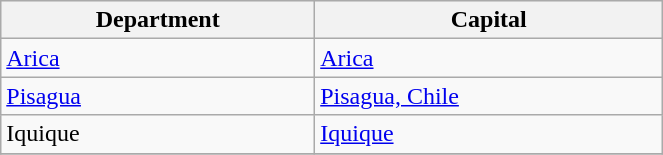<table class="wikitable" border="1" align="center" width=35%>
<tr bgcolor="#ececec">
<th>Department</th>
<th>Capital</th>
</tr>
<tr>
<td><a href='#'>Arica</a></td>
<td><a href='#'>Arica</a></td>
</tr>
<tr>
<td><a href='#'>Pisagua</a></td>
<td><a href='#'>Pisagua, Chile</a></td>
</tr>
<tr>
<td>Iquique</td>
<td><a href='#'>Iquique</a></td>
</tr>
<tr>
</tr>
</table>
